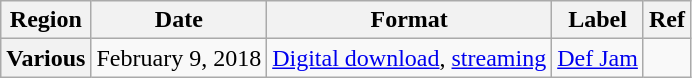<table class="wikitable plainrowheaders">
<tr>
<th scope="col">Region</th>
<th scope="col">Date</th>
<th scope="col">Format</th>
<th scope="col">Label</th>
<th scope="col">Ref</th>
</tr>
<tr>
<th scope="row">Various</th>
<td rowspan="1">February 9, 2018</td>
<td><a href='#'>Digital download</a>, <a href='#'>streaming</a></td>
<td><a href='#'>Def Jam</a></td>
<td style="text-align:center;"></td>
</tr>
</table>
